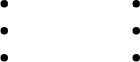<table>
<tr>
<td><br><ul><li></li><li></li><li></li></ul></td>
<td width=40></td>
<td valign=top><br><ul><li></li><li></li><li></li></ul></td>
</tr>
</table>
